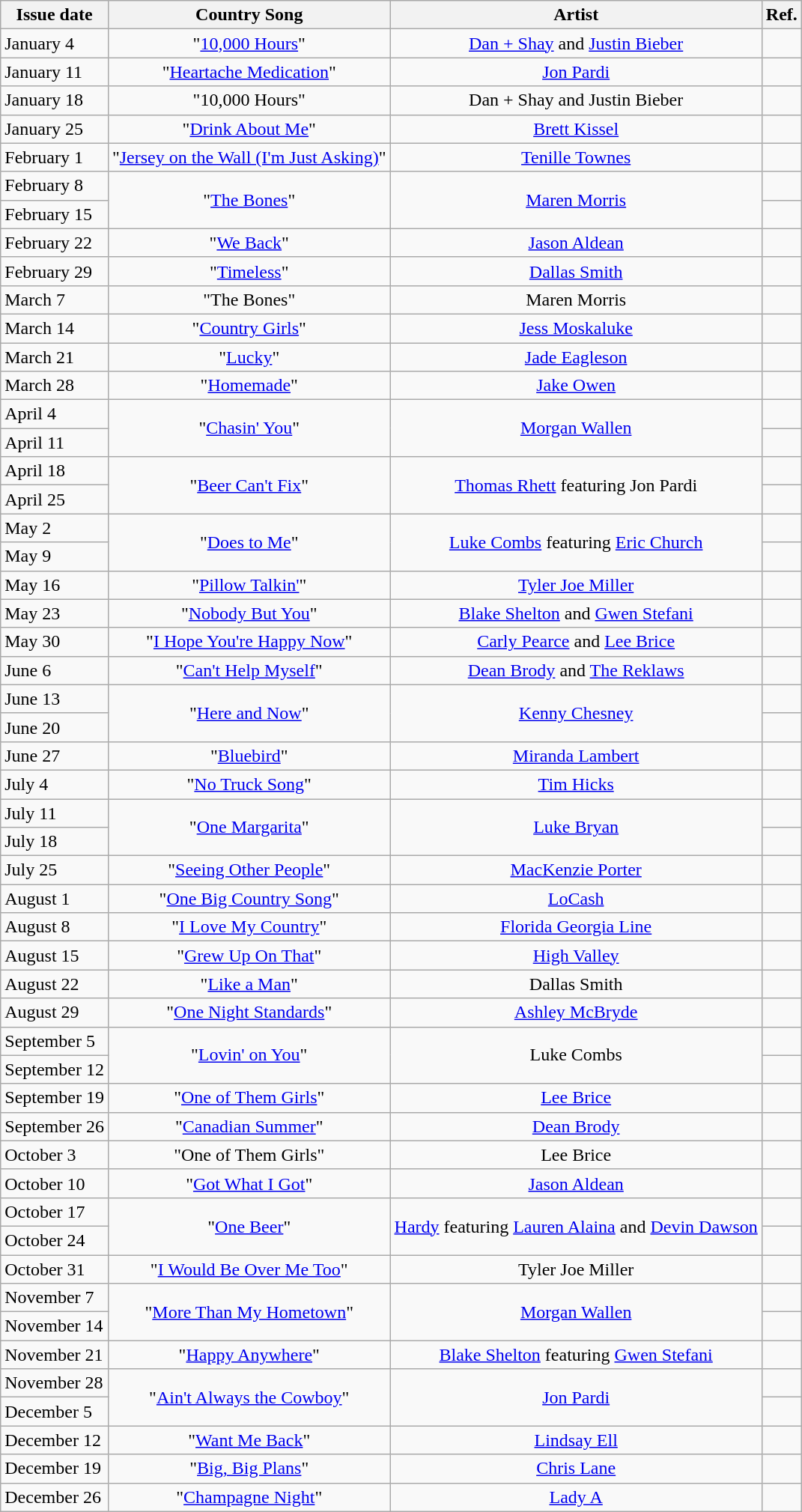<table class="wikitable">
<tr>
<th>Issue date</th>
<th>Country Song</th>
<th>Artist</th>
<th>Ref.</th>
</tr>
<tr>
<td>January 4</td>
<td align="center">"<a href='#'>10,000 Hours</a>"</td>
<td align="center"><a href='#'>Dan + Shay</a> and <a href='#'>Justin Bieber</a></td>
<td align="center"></td>
</tr>
<tr>
<td>January 11</td>
<td align="center">"<a href='#'>Heartache Medication</a>"</td>
<td align="center"><a href='#'>Jon Pardi</a></td>
<td align="center"></td>
</tr>
<tr>
<td>January 18</td>
<td align="center">"10,000 Hours"</td>
<td align="center">Dan + Shay and Justin Bieber</td>
<td align="center"></td>
</tr>
<tr>
<td>January 25</td>
<td align="center">"<a href='#'>Drink About Me</a>"</td>
<td align="center"><a href='#'>Brett Kissel</a></td>
<td align="center"></td>
</tr>
<tr>
<td>February 1</td>
<td align="center">"<a href='#'>Jersey on the Wall (I'm Just Asking)</a>"</td>
<td align="center"><a href='#'>Tenille Townes</a></td>
<td align="center"></td>
</tr>
<tr>
<td>February 8</td>
<td align="center" rowspan="2">"<a href='#'>The Bones</a>"</td>
<td align="center" rowspan="2"><a href='#'>Maren Morris</a></td>
<td align="center"></td>
</tr>
<tr>
<td>February 15</td>
<td align="center"></td>
</tr>
<tr>
<td>February 22</td>
<td align="center">"<a href='#'>We Back</a>"</td>
<td align="center"><a href='#'>Jason Aldean</a></td>
<td align="center"></td>
</tr>
<tr>
<td>February 29</td>
<td align="center">"<a href='#'>Timeless</a>"</td>
<td align="center"><a href='#'>Dallas Smith</a></td>
<td align="center"></td>
</tr>
<tr>
<td>March 7</td>
<td align="center">"The Bones"</td>
<td align="center">Maren Morris</td>
<td align="center"></td>
</tr>
<tr>
<td>March 14</td>
<td align="center">"<a href='#'>Country Girls</a>"</td>
<td align="center"><a href='#'>Jess Moskaluke</a></td>
<td align="center"></td>
</tr>
<tr>
<td>March 21</td>
<td align="center">"<a href='#'>Lucky</a>"</td>
<td align="center"><a href='#'>Jade Eagleson</a></td>
<td align="center"></td>
</tr>
<tr>
<td>March 28</td>
<td align="center">"<a href='#'>Homemade</a>"</td>
<td align="center"><a href='#'>Jake Owen</a></td>
<td align="center"></td>
</tr>
<tr>
<td>April 4</td>
<td align="center" rowspan="2">"<a href='#'>Chasin' You</a>"</td>
<td align="center" rowspan="2"><a href='#'>Morgan Wallen</a></td>
<td align="center"></td>
</tr>
<tr>
<td>April 11</td>
<td align="center"></td>
</tr>
<tr>
<td>April 18</td>
<td align="center" rowspan="2">"<a href='#'>Beer Can't Fix</a>"</td>
<td align="center" rowspan="2"><a href='#'>Thomas Rhett</a> featuring Jon Pardi</td>
<td align="center"></td>
</tr>
<tr>
<td>April 25</td>
<td align="center"></td>
</tr>
<tr>
<td>May 2</td>
<td align="center" rowspan="2">"<a href='#'>Does to Me</a>"</td>
<td align="center" rowspan="2"><a href='#'>Luke Combs</a> featuring <a href='#'>Eric Church</a></td>
<td align="center"></td>
</tr>
<tr>
<td>May 9</td>
<td align="center"></td>
</tr>
<tr>
<td>May 16</td>
<td align="center">"<a href='#'>Pillow Talkin'</a>"</td>
<td align="center"><a href='#'>Tyler Joe Miller</a></td>
<td align="center"></td>
</tr>
<tr>
<td>May 23</td>
<td align="center">"<a href='#'>Nobody But You</a>"</td>
<td align="center"><a href='#'>Blake Shelton</a> and <a href='#'>Gwen Stefani</a></td>
<td align="center"></td>
</tr>
<tr>
<td>May 30</td>
<td align="center">"<a href='#'>I Hope You're Happy Now</a>"</td>
<td align="center"><a href='#'>Carly Pearce</a> and <a href='#'>Lee Brice</a></td>
<td align="center"></td>
</tr>
<tr>
<td>June 6</td>
<td align="center">"<a href='#'>Can't Help Myself</a>"</td>
<td align="center"><a href='#'>Dean Brody</a> and <a href='#'>The Reklaws</a></td>
<td align="center"></td>
</tr>
<tr>
<td>June 13</td>
<td align="center" rowspan="2">"<a href='#'>Here and Now</a>"</td>
<td align="center" rowspan="2"><a href='#'>Kenny Chesney</a></td>
<td align="center"></td>
</tr>
<tr>
<td>June 20</td>
<td align="center"></td>
</tr>
<tr>
<td>June 27</td>
<td align="center">"<a href='#'>Bluebird</a>"</td>
<td align="center"><a href='#'>Miranda Lambert</a></td>
<td align="center"></td>
</tr>
<tr>
<td>July 4</td>
<td align="center">"<a href='#'>No Truck Song</a>"</td>
<td align="center"><a href='#'>Tim Hicks</a></td>
<td align="center"></td>
</tr>
<tr>
<td>July 11</td>
<td align="center" rowspan="2">"<a href='#'>One Margarita</a>"</td>
<td align="center" rowspan="2"><a href='#'>Luke Bryan</a></td>
<td align="center"></td>
</tr>
<tr>
<td>July 18</td>
<td align="center"></td>
</tr>
<tr>
<td>July 25</td>
<td align="center">"<a href='#'>Seeing Other People</a>"</td>
<td align="center"><a href='#'>MacKenzie Porter</a></td>
<td align="center"></td>
</tr>
<tr>
<td>August 1</td>
<td align="center">"<a href='#'>One Big Country Song</a>"</td>
<td align="center"><a href='#'>LoCash</a></td>
<td align="center"></td>
</tr>
<tr>
<td>August 8</td>
<td align="center">"<a href='#'>I Love My Country</a>"</td>
<td align="center"><a href='#'>Florida Georgia Line</a></td>
<td align="center"></td>
</tr>
<tr>
<td>August 15</td>
<td align="center">"<a href='#'>Grew Up On That</a>"</td>
<td align="center"><a href='#'>High Valley</a></td>
<td align="center"></td>
</tr>
<tr>
<td>August 22</td>
<td align="center">"<a href='#'>Like a Man</a>"</td>
<td align="center">Dallas Smith</td>
<td align="center"></td>
</tr>
<tr>
<td>August 29</td>
<td align="center">"<a href='#'>One Night Standards</a>"</td>
<td align="center"><a href='#'>Ashley McBryde</a></td>
<td align="center"></td>
</tr>
<tr>
<td>September 5</td>
<td align="center" rowspan="2">"<a href='#'>Lovin' on You</a>"</td>
<td align="center" rowspan="2">Luke Combs</td>
<td align="center"></td>
</tr>
<tr>
<td>September 12</td>
<td align="center"></td>
</tr>
<tr>
<td>September 19</td>
<td align="center">"<a href='#'>One of Them Girls</a>"</td>
<td align="center"><a href='#'>Lee Brice</a></td>
<td align="center"></td>
</tr>
<tr>
<td>September 26</td>
<td align="center">"<a href='#'>Canadian Summer</a>"</td>
<td align="center"><a href='#'>Dean Brody</a></td>
<td align="center"></td>
</tr>
<tr>
<td>October 3</td>
<td align="center">"One of Them Girls"</td>
<td align="center">Lee Brice</td>
<td align="center"></td>
</tr>
<tr>
<td>October 10</td>
<td align="center">"<a href='#'>Got What I Got</a>"</td>
<td align="center"><a href='#'>Jason Aldean</a></td>
<td align="center"></td>
</tr>
<tr>
<td>October 17</td>
<td align="center" rowspan="2">"<a href='#'>One Beer</a>"</td>
<td align="center" rowspan="2"><a href='#'>Hardy</a> featuring <a href='#'>Lauren Alaina</a> and <a href='#'>Devin Dawson</a></td>
<td align="center"></td>
</tr>
<tr>
<td>October 24</td>
<td align="center"></td>
</tr>
<tr>
<td>October 31</td>
<td align="center">"<a href='#'>I Would Be Over Me Too</a>"</td>
<td align="center">Tyler Joe Miller</td>
<td align="center"></td>
</tr>
<tr>
<td>November 7</td>
<td align="center" rowspan="2">"<a href='#'>More Than My Hometown</a>"</td>
<td align="center" rowspan="2"><a href='#'>Morgan Wallen</a></td>
<td align="center"></td>
</tr>
<tr>
<td>November 14</td>
<td align="center"></td>
</tr>
<tr>
<td>November 21</td>
<td align="center">"<a href='#'>Happy Anywhere</a>"</td>
<td align="center"><a href='#'>Blake Shelton</a> featuring <a href='#'>Gwen Stefani</a></td>
<td align="center"></td>
</tr>
<tr>
<td>November 28</td>
<td align="center" rowspan="2">"<a href='#'>Ain't Always the Cowboy</a>"</td>
<td align="center" rowspan="2"><a href='#'>Jon Pardi</a></td>
<td align="center"></td>
</tr>
<tr>
<td>December 5</td>
<td align="center"></td>
</tr>
<tr>
<td>December 12</td>
<td align="center">"<a href='#'>Want Me Back</a>"</td>
<td align="center"><a href='#'>Lindsay Ell</a></td>
<td align="center"></td>
</tr>
<tr>
<td>December 19</td>
<td align="center">"<a href='#'>Big, Big Plans</a>"</td>
<td align="center"><a href='#'>Chris Lane</a></td>
<td align="center"></td>
</tr>
<tr>
<td>December 26</td>
<td align="center">"<a href='#'>Champagne Night</a>"</td>
<td align="center"><a href='#'>Lady A</a></td>
<td align="center"></td>
</tr>
</table>
